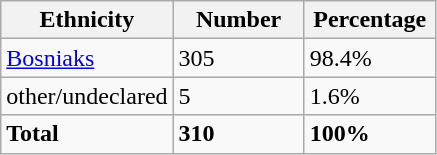<table class="wikitable">
<tr>
<th width="100px">Ethnicity</th>
<th width="80px">Number</th>
<th width="80px">Percentage</th>
</tr>
<tr>
<td><a href='#'>Bosniaks</a></td>
<td>305</td>
<td>98.4%</td>
</tr>
<tr>
<td>other/undeclared</td>
<td>5</td>
<td>1.6%</td>
</tr>
<tr>
<td><strong>Total</strong></td>
<td><strong>310</strong></td>
<td><strong>100%</strong></td>
</tr>
</table>
